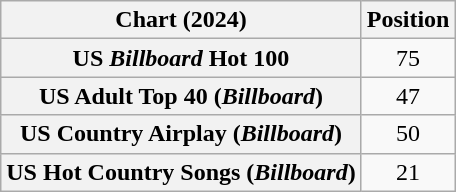<table class="wikitable sortable plainrowheaders" style="text-align:center">
<tr>
<th scope="col">Chart (2024)</th>
<th scope="col">Position</th>
</tr>
<tr>
<th scope="row">US <em>Billboard</em> Hot 100</th>
<td>75</td>
</tr>
<tr>
<th scope="row">US Adult Top 40 (<em>Billboard</em>)</th>
<td>47</td>
</tr>
<tr>
<th scope="row">US Country Airplay (<em>Billboard</em>)</th>
<td>50</td>
</tr>
<tr>
<th scope="row">US Hot Country Songs (<em>Billboard</em>)</th>
<td>21</td>
</tr>
</table>
